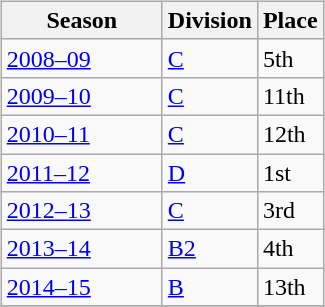<table>
<tr>
<td valign="top"><br><table class="wikitable">
<tr>
<th width="100">Season</th>
<th>Division</th>
<th>Place</th>
</tr>
<tr>
<td><a href='#'>2008–09</a></td>
<td><a href='#'>C</a></td>
<td>5th</td>
</tr>
<tr>
<td><a href='#'>2009–10</a></td>
<td><a href='#'>C</a></td>
<td>11th</td>
</tr>
<tr>
<td><a href='#'>2010–11</a></td>
<td><a href='#'>C</a></td>
<td>12th</td>
</tr>
<tr>
<td><a href='#'>2011–12</a></td>
<td><a href='#'>D</a></td>
<td>1st</td>
</tr>
<tr>
<td><a href='#'>2012–13</a></td>
<td><a href='#'>C</a></td>
<td>3rd</td>
</tr>
<tr>
<td><a href='#'>2013–14</a></td>
<td><a href='#'>B2</a></td>
<td>4th</td>
</tr>
<tr>
<td><a href='#'>2014–15</a></td>
<td><a href='#'>B</a></td>
<td>13th</td>
</tr>
<tr>
</tr>
</table>
</td>
</tr>
</table>
